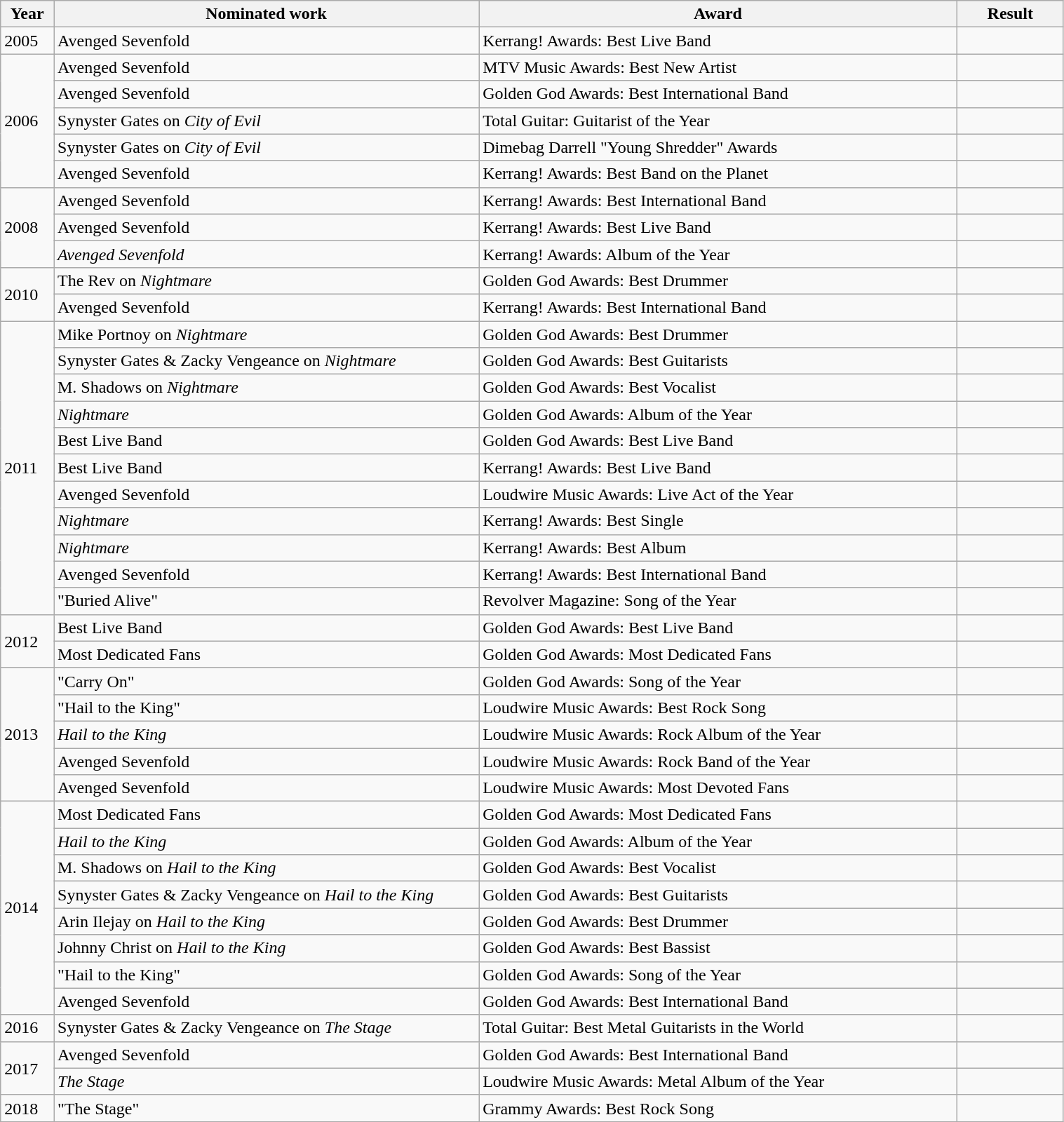<table class="wikitable" style="width:80%;">
<tr>
<th style="width:5%;">Year</th>
<th style="width:40%;">Nominated work</th>
<th style="width:45%;">Award</th>
<th style="width:10%;">Result</th>
</tr>
<tr>
<td rowspan="1">2005</td>
<td>Avenged Sevenfold</td>
<td>Kerrang! Awards: Best Live Band</td>
<td></td>
</tr>
<tr>
<td rowspan="5">2006</td>
<td>Avenged Sevenfold</td>
<td>MTV Music Awards: Best New Artist</td>
<td></td>
</tr>
<tr>
<td>Avenged Sevenfold</td>
<td>Golden God Awards: Best International Band</td>
<td></td>
</tr>
<tr>
<td>Synyster Gates on <em>City of Evil</em></td>
<td>Total Guitar: Guitarist of the Year</td>
<td></td>
</tr>
<tr>
<td>Synyster Gates on <em>City of Evil</em></td>
<td>Dimebag Darrell "Young Shredder" Awards</td>
<td></td>
</tr>
<tr>
<td>Avenged Sevenfold</td>
<td>Kerrang! Awards: Best Band on the Planet<br></td>
<td></td>
</tr>
<tr>
<td rowspan="3">2008</td>
<td>Avenged Sevenfold</td>
<td>Kerrang! Awards: Best International Band</td>
<td></td>
</tr>
<tr>
<td>Avenged Sevenfold</td>
<td>Kerrang! Awards: Best Live Band</td>
<td></td>
</tr>
<tr>
<td><em>Avenged Sevenfold</em></td>
<td>Kerrang! Awards: Album of the Year</td>
<td></td>
</tr>
<tr>
<td rowspan="2">2010</td>
<td>The Rev on <em>Nightmare</em></td>
<td>Golden God Awards: Best Drummer</td>
<td></td>
</tr>
<tr>
<td>Avenged Sevenfold</td>
<td>Kerrang! Awards: Best International Band</td>
<td></td>
</tr>
<tr>
<td rowspan="11">2011</td>
<td>Mike Portnoy on <em>Nightmare</em></td>
<td>Golden God Awards: Best Drummer</td>
<td></td>
</tr>
<tr>
<td>Synyster Gates & Zacky Vengeance on <em>Nightmare</em></td>
<td>Golden God Awards: Best Guitarists</td>
<td></td>
</tr>
<tr>
<td>M. Shadows on <em>Nightmare</em></td>
<td>Golden God Awards: Best Vocalist</td>
<td></td>
</tr>
<tr>
<td><em>Nightmare</em></td>
<td>Golden God Awards: Album of the Year</td>
<td></td>
</tr>
<tr>
<td>Best Live Band</td>
<td>Golden God Awards: Best Live Band</td>
<td></td>
</tr>
<tr>
<td>Best Live Band</td>
<td>Kerrang! Awards: Best Live Band</td>
<td></td>
</tr>
<tr>
<td>Avenged Sevenfold</td>
<td>Loudwire Music Awards: Live Act of the Year</td>
<td></td>
</tr>
<tr>
<td><em>Nightmare</em></td>
<td>Kerrang! Awards: Best Single</td>
<td></td>
</tr>
<tr>
<td><em>Nightmare</em></td>
<td>Kerrang! Awards: Best Album</td>
<td></td>
</tr>
<tr>
<td>Avenged Sevenfold</td>
<td>Kerrang! Awards: Best International Band</td>
<td></td>
</tr>
<tr>
<td>"Buried Alive"</td>
<td>Revolver Magazine: Song of the Year</td>
<td></td>
</tr>
<tr>
<td rowspan="2">2012</td>
<td>Best Live Band</td>
<td>Golden God Awards: Best Live Band</td>
<td></td>
</tr>
<tr>
<td>Most Dedicated Fans</td>
<td>Golden God Awards: Most Dedicated Fans</td>
<td></td>
</tr>
<tr>
<td rowspan="5">2013</td>
<td>"Carry On"</td>
<td>Golden God Awards: Song of the Year</td>
<td></td>
</tr>
<tr>
<td>"Hail to the King"</td>
<td>Loudwire Music Awards: Best Rock Song</td>
<td></td>
</tr>
<tr>
<td><em>Hail to the King</em></td>
<td>Loudwire Music Awards: Rock Album of the Year</td>
<td></td>
</tr>
<tr>
<td>Avenged Sevenfold</td>
<td>Loudwire Music Awards: Rock Band of the Year</td>
<td></td>
</tr>
<tr>
<td>Avenged Sevenfold</td>
<td>Loudwire Music Awards: Most Devoted Fans</td>
<td></td>
</tr>
<tr>
<td rowspan="8">2014</td>
<td>Most Dedicated Fans</td>
<td>Golden God Awards: Most Dedicated Fans</td>
<td></td>
</tr>
<tr>
<td><em>Hail to the King</em></td>
<td>Golden God Awards: Album of the Year</td>
<td></td>
</tr>
<tr>
<td>M. Shadows on <em>Hail to the King</em></td>
<td>Golden God Awards: Best Vocalist</td>
<td></td>
</tr>
<tr>
<td>Synyster Gates & Zacky Vengeance on <em>Hail to the King</em></td>
<td>Golden God Awards: Best Guitarists</td>
<td></td>
</tr>
<tr>
<td>Arin Ilejay on <em>Hail to the King</em></td>
<td>Golden God Awards: Best Drummer</td>
<td></td>
</tr>
<tr>
<td>Johnny Christ on <em>Hail to the King</em></td>
<td>Golden God Awards: Best Bassist</td>
<td></td>
</tr>
<tr>
<td>"Hail to the King"</td>
<td>Golden God Awards: Song of the Year</td>
<td></td>
</tr>
<tr>
<td>Avenged Sevenfold</td>
<td>Golden God Awards: Best International Band</td>
<td></td>
</tr>
<tr>
<td>2016</td>
<td>Synyster Gates & Zacky Vengeance on <em>The Stage</em></td>
<td>Total Guitar: Best Metal Guitarists in the World</td>
<td></td>
</tr>
<tr>
<td rowspan="2">2017</td>
<td>Avenged Sevenfold</td>
<td>Golden God Awards: Best International Band</td>
<td></td>
</tr>
<tr>
<td><em>The Stage</em></td>
<td>Loudwire Music Awards: Metal Album of the Year</td>
<td></td>
</tr>
<tr>
<td>2018</td>
<td>"The Stage"</td>
<td>Grammy Awards: Best Rock Song</td>
<td></td>
</tr>
</table>
